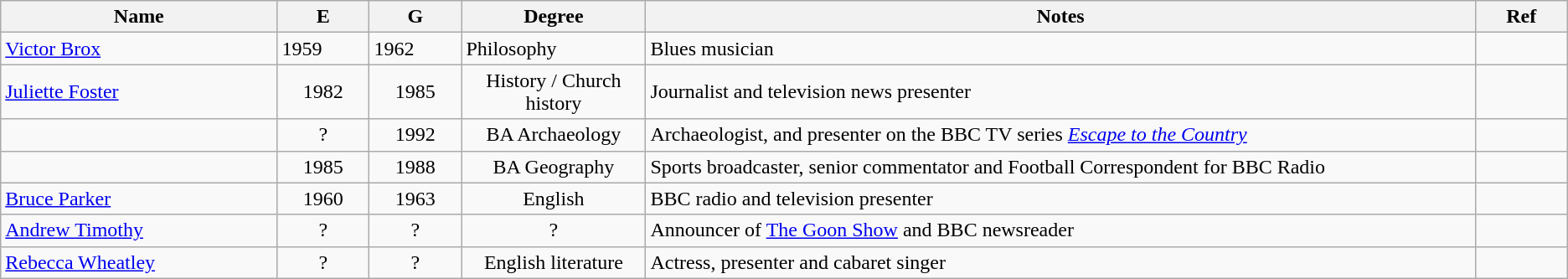<table class="wikitable sortable">
<tr>
<th scope="column" width="15%">Name</th>
<th scope="column" width="5%" class="unsortable">E</th>
<th scope="column" width="5%" class="unsortable">G</th>
<th scope="column" width="10%" class="unsortable">Degree</th>
<th scope="column" width="45%" class="unsortable">Notes</th>
<th scope="column" width="5%" class="unsortable">Ref</th>
</tr>
<tr>
<td><a href='#'>Victor Brox</a></td>
<td>1959</td>
<td>1962</td>
<td>Philosophy</td>
<td>Blues musician</td>
<td></td>
</tr>
<tr>
<td><a href='#'>Juliette Foster</a></td>
<td align="center">1982</td>
<td align="center">1985</td>
<td align="center">History / Church history</td>
<td>Journalist and television news presenter</td>
<td align="center"></td>
</tr>
<tr valign="top">
<td></td>
<td align="center">?</td>
<td align="center">1992</td>
<td align="center">BA Archaeology</td>
<td>Archaeologist, and presenter on the BBC TV series <em><a href='#'>Escape to the Country</a></em></td>
<td align="center"></td>
</tr>
<tr>
<td></td>
<td align="center">1985</td>
<td align="center">1988</td>
<td align="center">BA Geography</td>
<td>Sports broadcaster, senior commentator and Football Correspondent for BBC Radio</td>
<td align="center"></td>
</tr>
<tr>
<td><a href='#'>Bruce Parker</a></td>
<td align="center">1960</td>
<td align="center">1963</td>
<td align="center">English</td>
<td>BBC radio and television presenter</td>
<td></td>
</tr>
<tr>
<td><a href='#'>Andrew Timothy</a></td>
<td align="center">?</td>
<td align="center">?</td>
<td align="center">?</td>
<td>Announcer of <a href='#'>The Goon Show</a> and BBC newsreader</td>
<td align="center"></td>
</tr>
<tr>
<td><a href='#'>Rebecca Wheatley</a></td>
<td align="center">?</td>
<td align="center">?</td>
<td align="center">English literature</td>
<td>Actress, presenter and cabaret singer</td>
<td align="center"></td>
</tr>
</table>
